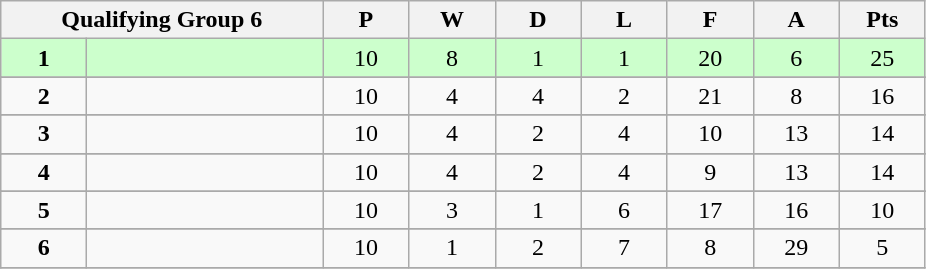<table class="wikitable">
<tr>
<th colspan="2">Qualifying Group 6</th>
<th rowspan="1" width="50">P</th>
<th rowspan="1" width="50">W</th>
<th colspan="1" width="50">D</th>
<th colspan="1" width="50">L</th>
<th colspan="1" width="50">F</th>
<th colspan="1" width="50">A</th>
<th colspan="1" width="50">Pts</th>
</tr>
<tr style="background:#ccffcc;" align=center>
<td width="50"><strong>1</strong></td>
<td align=left width="150"><strong></strong></td>
<td>10</td>
<td>8</td>
<td>1</td>
<td>1</td>
<td>20</td>
<td>6</td>
<td>25</td>
</tr>
<tr>
</tr>
<tr align=center>
<td><strong>2</strong></td>
<td align=left></td>
<td>10</td>
<td>4</td>
<td>4</td>
<td>2</td>
<td>21</td>
<td>8</td>
<td>16</td>
</tr>
<tr>
</tr>
<tr align=center>
<td><strong>3</strong></td>
<td align=left></td>
<td>10</td>
<td>4</td>
<td>2</td>
<td>4</td>
<td>10</td>
<td>13</td>
<td>14</td>
</tr>
<tr>
</tr>
<tr align=center>
<td><strong>4</strong></td>
<td align=left></td>
<td>10</td>
<td>4</td>
<td>2</td>
<td>4</td>
<td>9</td>
<td>13</td>
<td>14</td>
</tr>
<tr>
</tr>
<tr align=center>
<td><strong>5</strong></td>
<td align=left></td>
<td>10</td>
<td>3</td>
<td>1</td>
<td>6</td>
<td>17</td>
<td>16</td>
<td>10</td>
</tr>
<tr>
</tr>
<tr align=center>
<td><strong>6</strong></td>
<td align=left></td>
<td>10</td>
<td>1</td>
<td>2</td>
<td>7</td>
<td>8</td>
<td>29</td>
<td>5</td>
</tr>
<tr>
</tr>
</table>
